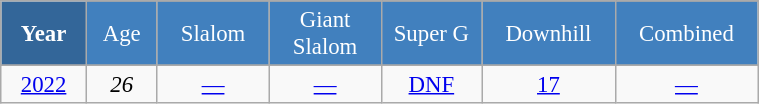<table class="wikitable" style="font-size:95%; text-align:center; border:grey solid 1px; border-collapse:collapse;" width="40%">
<tr style="background-color:#369; color:white;">
<td rowspan="2" colspan="1" width="4%"><strong>Year</strong></td>
</tr>
<tr style="background-color:#4180be; color:white;">
<td width="3%">Age</td>
<td width="5%">Slalom</td>
<td width="5%">Giant<br>Slalom</td>
<td width="5%">Super G</td>
<td width="5%">Downhill</td>
<td width="5%">Combined</td>
</tr>
<tr style="background-color:#8CB2D8; color:white;">
</tr>
<tr>
<td><a href='#'>2022</a></td>
<td><em>26</em></td>
<td><a href='#'>—</a></td>
<td><a href='#'>—</a></td>
<td><a href='#'>DNF</a></td>
<td><a href='#'>17</a></td>
<td><a href='#'>—</a></td>
</tr>
</table>
